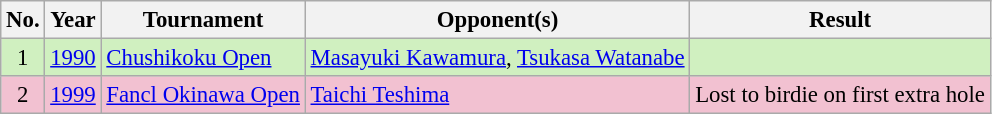<table class="wikitable" style="font-size:95%;">
<tr>
<th>No.</th>
<th>Year</th>
<th>Tournament</th>
<th>Opponent(s)</th>
<th>Result</th>
</tr>
<tr style="background:#D0F0C0;">
<td align=center>1</td>
<td><a href='#'>1990</a></td>
<td><a href='#'>Chushikoku Open</a></td>
<td> <a href='#'>Masayuki Kawamura</a>,  <a href='#'>Tsukasa Watanabe</a></td>
<td></td>
</tr>
<tr style="background:#F2C1D1;">
<td align=center>2</td>
<td><a href='#'>1999</a></td>
<td><a href='#'>Fancl Okinawa Open</a></td>
<td> <a href='#'>Taichi Teshima</a></td>
<td>Lost to birdie on first extra hole</td>
</tr>
</table>
